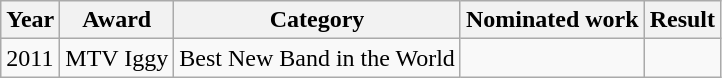<table class="wikitable">
<tr>
<th>Year</th>
<th>Award</th>
<th>Category</th>
<th>Nominated work</th>
<th>Result</th>
</tr>
<tr>
<td>2011</td>
<td style="text-align: center;">MTV Iggy</td>
<td>Best New Band in the World</td>
<td></td>
<td></td>
</tr>
</table>
